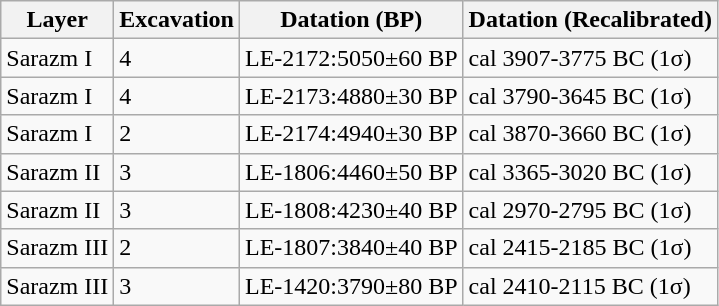<table class="wikitable">
<tr>
<th>Layer</th>
<th>Excavation</th>
<th>Datation (BP)</th>
<th>Datation (Recalibrated)</th>
</tr>
<tr>
<td>Sarazm I</td>
<td>4</td>
<td>LE-2172:5050±60 BP</td>
<td>cal 3907-3775 BC (1σ)</td>
</tr>
<tr>
<td>Sarazm I</td>
<td>4</td>
<td>LE-2173:4880±30 BP</td>
<td>cal 3790-3645 BC (1σ)</td>
</tr>
<tr>
<td>Sarazm I</td>
<td>2</td>
<td>LE-2174:4940±30 BP</td>
<td>cal 3870-3660 BC (1σ)</td>
</tr>
<tr>
<td>Sarazm II</td>
<td>3</td>
<td>LE-1806:4460±50 BP</td>
<td>cal 3365-3020 BC (1σ)</td>
</tr>
<tr>
<td>Sarazm II</td>
<td>3</td>
<td>LE-1808:4230±40 BP</td>
<td>cal 2970-2795 BC (1σ)</td>
</tr>
<tr>
<td>Sarazm III</td>
<td>2</td>
<td>LE-1807:3840±40 BP</td>
<td>cal 2415-2185 BC (1σ)</td>
</tr>
<tr>
<td>Sarazm III</td>
<td>3</td>
<td>LE-1420:3790±80 BP</td>
<td>cal 2410-2115 BC (1σ)</td>
</tr>
</table>
